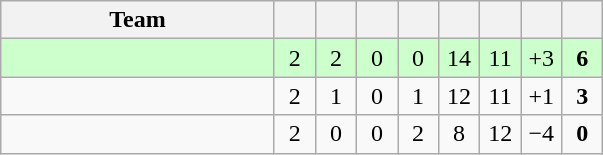<table class="wikitable" style="text-align: center;">
<tr>
<th width="175">Team</th>
<th width="20"></th>
<th width="20"></th>
<th width="20"></th>
<th width="20"></th>
<th width="20"></th>
<th width="20"></th>
<th width="20"></th>
<th width="20"></th>
</tr>
<tr style="background-color: #ccffcc;">
<td align=left></td>
<td>2</td>
<td>2</td>
<td>0</td>
<td>0</td>
<td>14</td>
<td>11</td>
<td>+3</td>
<td><strong>6</strong></td>
</tr>
<tr>
<td align=left></td>
<td>2</td>
<td>1</td>
<td>0</td>
<td>1</td>
<td>12</td>
<td>11</td>
<td>+1</td>
<td><strong>3</strong></td>
</tr>
<tr>
<td align=left></td>
<td>2</td>
<td>0</td>
<td>0</td>
<td>2</td>
<td>8</td>
<td>12</td>
<td>−4</td>
<td><strong>0</strong></td>
</tr>
</table>
